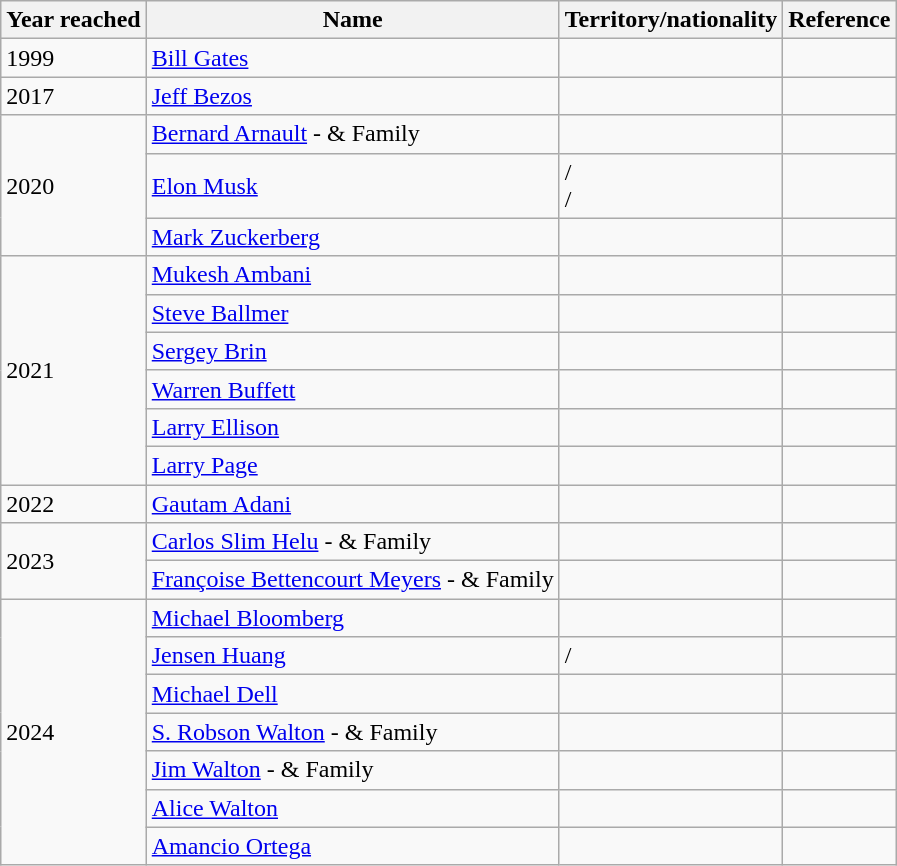<table class="wikitable">
<tr>
<th>Year reached</th>
<th>Name</th>
<th>Territory/nationality</th>
<th>Reference</th>
</tr>
<tr>
<td>1999</td>
<td><a href='#'>Bill Gates</a></td>
<td></td>
<td></td>
</tr>
<tr>
<td>2017</td>
<td><a href='#'>Jeff Bezos</a></td>
<td></td>
<td></td>
</tr>
<tr>
<td rowspan="3">2020</td>
<td><a href='#'>Bernard Arnault</a> - & Family</td>
<td></td>
<td></td>
</tr>
<tr>
<td><a href='#'>Elon Musk</a></td>
<td>/<br>/<br></td>
<td></td>
</tr>
<tr>
<td><a href='#'>Mark Zuckerberg</a></td>
<td></td>
<td></td>
</tr>
<tr>
<td rowspan="6">2021</td>
<td><a href='#'>Mukesh Ambani</a></td>
<td></td>
<td></td>
</tr>
<tr>
<td><a href='#'>Steve Ballmer</a></td>
<td></td>
<td></td>
</tr>
<tr>
<td><a href='#'>Sergey Brin</a></td>
<td></td>
<td></td>
</tr>
<tr>
<td><a href='#'>Warren Buffett</a></td>
<td></td>
<td></td>
</tr>
<tr>
<td><a href='#'>Larry Ellison</a></td>
<td></td>
<td></td>
</tr>
<tr>
<td><a href='#'>Larry Page</a></td>
<td></td>
<td></td>
</tr>
<tr>
<td>2022</td>
<td><a href='#'>Gautam Adani</a></td>
<td></td>
<td></td>
</tr>
<tr>
<td rowspan="2">2023</td>
<td><a href='#'>Carlos Slim Helu</a> - & Family</td>
<td></td>
<td></td>
</tr>
<tr>
<td><a href='#'>Françoise Bettencourt Meyers</a> - & Family</td>
<td></td>
<td></td>
</tr>
<tr>
<td rowspan="7">2024</td>
<td><a href='#'>Michael Bloomberg</a></td>
<td></td>
<td></td>
</tr>
<tr>
<td><a href='#'>Jensen Huang</a></td>
<td>/<br></td>
<td></td>
</tr>
<tr>
<td><a href='#'>Michael Dell</a></td>
<td></td>
<td></td>
</tr>
<tr>
<td><a href='#'>S. Robson Walton</a> - & Family</td>
<td></td>
<td></td>
</tr>
<tr>
<td><a href='#'>Jim Walton</a> - & Family</td>
<td></td>
<td></td>
</tr>
<tr>
<td><a href='#'>Alice Walton</a></td>
<td></td>
<td></td>
</tr>
<tr>
<td><a href='#'>Amancio Ortega</a></td>
<td></td>
<td></td>
</tr>
</table>
